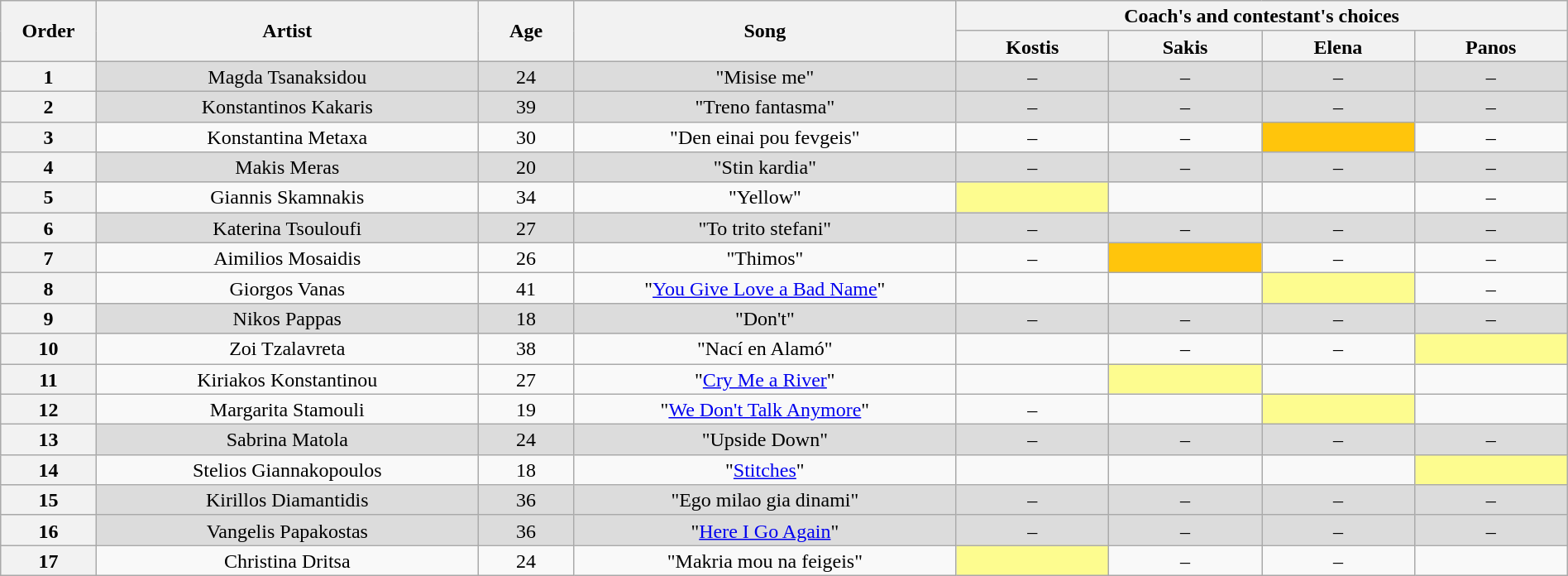<table class="wikitable" style="text-align:center; line-height:17px; width:100%;">
<tr>
<th scope="col" rowspan="2" width="05%">Order</th>
<th scope="col" rowspan="2" width="20%">Artist</th>
<th scope="col" rowspan="2" width="05%">Age</th>
<th scope="col" rowspan="2" width="20%">Song</th>
<th scope="col" colspan="4" width="32%">Coach's and contestant's choices</th>
</tr>
<tr>
<th width="08%">Kostis</th>
<th width="08%">Sakis</th>
<th width="08%">Elena</th>
<th width="08%">Panos</th>
</tr>
<tr style="background: #DCDCDC;" |>
<th>1</th>
<td>Magda Tsanaksidou</td>
<td>24</td>
<td>"Misise me"</td>
<td>–</td>
<td>–</td>
<td>–</td>
<td>–</td>
</tr>
<tr style="background: #DCDCDC;" |>
<th>2</th>
<td>Konstantinos Kakaris</td>
<td>39</td>
<td>"Treno fantasma"</td>
<td>–</td>
<td>–</td>
<td>–</td>
<td>–</td>
</tr>
<tr>
<th>3</th>
<td>Konstantina Metaxa</td>
<td>30</td>
<td>"Den einai pou fevgeis"</td>
<td>–</td>
<td>–</td>
<td style="background: #FFC50C;"></td>
<td>–</td>
</tr>
<tr style="background: #DCDCDC;" |>
<th>4</th>
<td>Makis Meras</td>
<td>20</td>
<td>"Stin kardia"</td>
<td>–</td>
<td>–</td>
<td>–</td>
<td>–</td>
</tr>
<tr>
<th>5</th>
<td>Giannis Skamnakis</td>
<td>34</td>
<td>"Yellow"</td>
<td style="background: #fdfc8f;"></td>
<td></td>
<td></td>
<td>–</td>
</tr>
<tr style="background: #DCDCDC;" |>
<th>6</th>
<td>Katerina Tsouloufi</td>
<td>27</td>
<td>"To trito stefani"</td>
<td>–</td>
<td>–</td>
<td>–</td>
<td>–</td>
</tr>
<tr>
<th>7</th>
<td>Aimilios Mosaidis</td>
<td>26</td>
<td>"Thimos"</td>
<td>–</td>
<td style="background: #FFC50C;"></td>
<td>–</td>
<td>–</td>
</tr>
<tr>
<th>8</th>
<td>Giorgos Vanas</td>
<td>41</td>
<td>"<a href='#'>You Give Love a Bad Name</a>"</td>
<td></td>
<td></td>
<td style="background: #fdfc8f;"></td>
<td>–</td>
</tr>
<tr style="background: #DCDCDC;" |>
<th>9</th>
<td>Nikos Pappas</td>
<td>18</td>
<td>"Don't"</td>
<td>–</td>
<td>–</td>
<td>–</td>
<td>–</td>
</tr>
<tr>
<th>10</th>
<td>Zoi Tzalavreta</td>
<td>38</td>
<td>"Nací en Alamó"</td>
<td></td>
<td>–</td>
<td>–</td>
<td style="background: #fdfc8f;"></td>
</tr>
<tr>
<th>11</th>
<td>Kiriakos Konstantinou</td>
<td>27</td>
<td>"<a href='#'>Cry Me a River</a>"</td>
<td></td>
<td style="background: #fdfc8f;"></td>
<td></td>
<td></td>
</tr>
<tr>
<th>12</th>
<td>Margarita Stamouli</td>
<td>19</td>
<td>"<a href='#'>We Don't Talk Anymore</a>"</td>
<td>–</td>
<td></td>
<td style="background: #fdfc8f;"></td>
<td></td>
</tr>
<tr style="background: #DCDCDC;" |>
<th>13</th>
<td>Sabrina Matola</td>
<td>24</td>
<td>"Upside Down"</td>
<td>–</td>
<td>–</td>
<td>–</td>
<td>–</td>
</tr>
<tr>
<th>14</th>
<td>Stelios Giannakopoulos</td>
<td>18</td>
<td>"<a href='#'>Stitches</a>"</td>
<td></td>
<td></td>
<td></td>
<td style="background: #fdfc8f;"></td>
</tr>
<tr style="background: #DCDCDC;" |>
<th>15</th>
<td>Kirillos Diamantidis</td>
<td>36</td>
<td>"Ego milao gia dinami"</td>
<td>–</td>
<td>–</td>
<td>–</td>
<td>–</td>
</tr>
<tr style="background: #DCDCDC;" |>
<th>16</th>
<td>Vangelis Papakostas</td>
<td>36</td>
<td>"<a href='#'>Here I Go Again</a>"</td>
<td>–</td>
<td>–</td>
<td>–</td>
<td>–</td>
</tr>
<tr>
<th>17</th>
<td>Christina Dritsa</td>
<td>24</td>
<td>"Makria mou na feigeis"</td>
<td style="background: #fdfc8f;"></td>
<td>–</td>
<td>–</td>
<td></td>
</tr>
</table>
